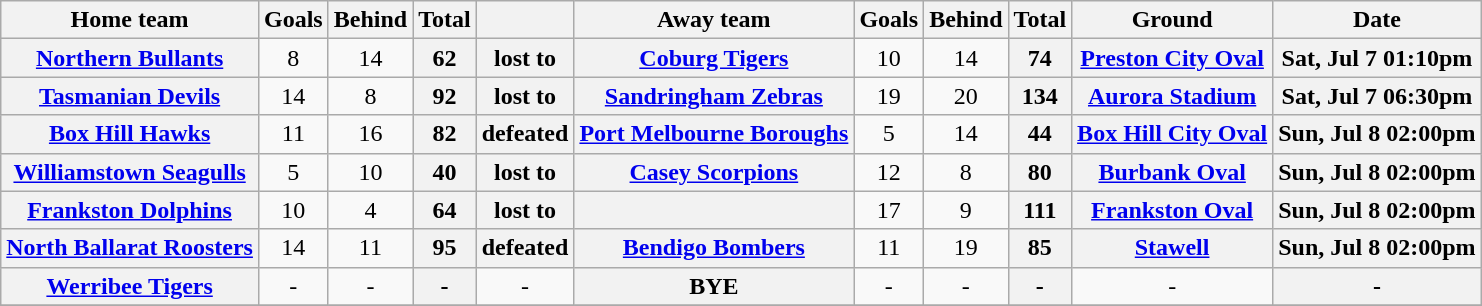<table class="wikitable">
<tr>
<th align=center>Home team</th>
<th align=center>Goals</th>
<th align=center>Behind</th>
<th align=center>Total</th>
<th align=center></th>
<th align=center>Away team</th>
<th align=center>Goals</th>
<th align=center>Behind</th>
<th align=center>Total</th>
<th align=center>Ground</th>
<th align=center>Date</th>
</tr>
<tr>
<th align=center><a href='#'>Northern Bullants</a></th>
<td align=center>8</td>
<td align=center>14</td>
<th align=center>62</th>
<th align=center>lost to</th>
<th align=center><a href='#'>Coburg Tigers</a></th>
<td align=center>10</td>
<td align=center>14</td>
<th align=center>74</th>
<th align=center><a href='#'>Preston City Oval</a></th>
<th align=center>Sat, Jul 7 01:10pm</th>
</tr>
<tr>
<th align=center><a href='#'>Tasmanian Devils</a></th>
<td align=center>14</td>
<td align=center>8</td>
<th align=center>92</th>
<th align=center>lost to</th>
<th align=center><a href='#'>Sandringham Zebras</a></th>
<td align=center>19</td>
<td align=center>20</td>
<th align=center>134</th>
<th align=center><a href='#'>Aurora Stadium</a></th>
<th align=center>Sat, Jul 7 06:30pm</th>
</tr>
<tr>
<th align=center><a href='#'>Box Hill Hawks</a></th>
<td align=center>11</td>
<td align=center>16</td>
<th align=center>82</th>
<th align=center>defeated</th>
<th align=center><a href='#'>Port Melbourne Boroughs</a></th>
<td align=center>5</td>
<td align=center>14</td>
<th align=center>44</th>
<th align=center><a href='#'>Box Hill City Oval</a></th>
<th align=center>Sun, Jul 8 02:00pm</th>
</tr>
<tr>
<th align=center><a href='#'>Williamstown Seagulls</a></th>
<td align=center>5</td>
<td align=center>10</td>
<th align=center>40</th>
<th align=center>lost to</th>
<th align=center><a href='#'>Casey Scorpions</a></th>
<td align=center>12</td>
<td align=center>8</td>
<th align=center>80</th>
<th align=center><a href='#'>Burbank Oval</a></th>
<th align=center>Sun, Jul 8 02:00pm</th>
</tr>
<tr>
<th align=center><a href='#'>Frankston Dolphins</a></th>
<td align=center>10</td>
<td align=center>4</td>
<th align=center>64</th>
<th align=center>lost to</th>
<th align=center></th>
<td align=center>17</td>
<td align=center>9</td>
<th align=center>111</th>
<th align=center><a href='#'>Frankston Oval</a></th>
<th align=center>Sun, Jul 8 02:00pm</th>
</tr>
<tr>
<th align=center><a href='#'>North Ballarat Roosters</a></th>
<td align=center>14</td>
<td align=center>11</td>
<th align=center>95</th>
<th align=center>defeated</th>
<th align=center><a href='#'>Bendigo Bombers</a></th>
<td align=center>11</td>
<td align=center>19</td>
<th align=center>85</th>
<th align=center><a href='#'>Stawell</a></th>
<th align=center>Sun, Jul 8 02:00pm</th>
</tr>
<tr>
<th align=center><a href='#'>Werribee Tigers</a></th>
<td align=center>-</td>
<td align=center>-</td>
<th align=center>-</th>
<td align=center>-</td>
<th align=center>BYE</th>
<td align=center>-</td>
<td align=center>-</td>
<th align=center>-</th>
<td align=center>-</td>
<th align=center>-</th>
</tr>
<tr>
</tr>
</table>
